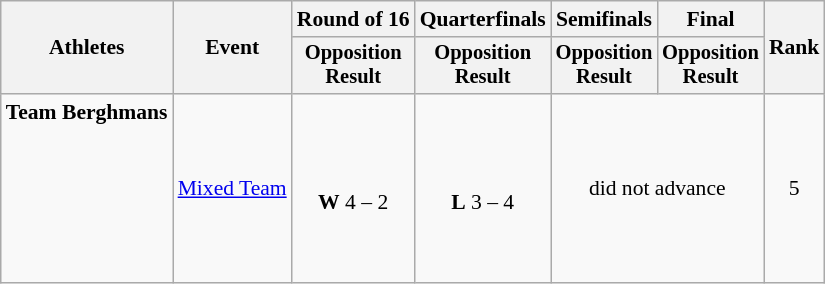<table class="wikitable" style="font-size:90%">
<tr>
<th rowspan="2">Athletes</th>
<th rowspan="2">Event</th>
<th>Round of 16</th>
<th>Quarterfinals</th>
<th>Semifinals</th>
<th>Final</th>
<th rowspan=2>Rank</th>
</tr>
<tr style="font-size:95%">
<th>Opposition<br>Result</th>
<th>Opposition<br>Result</th>
<th>Opposition<br>Result</th>
<th>Opposition<br>Result</th>
</tr>
<tr align=center>
<td align=left><strong>Team Berghmans</strong><br><br><br><br><br><br><br></td>
<td align=left><a href='#'>Mixed Team</a></td>
<td><br><strong>W</strong> 4 – 2</td>
<td><br><strong>L</strong> 3 – 4</td>
<td colspan=2>did not advance</td>
<td>5</td>
</tr>
</table>
